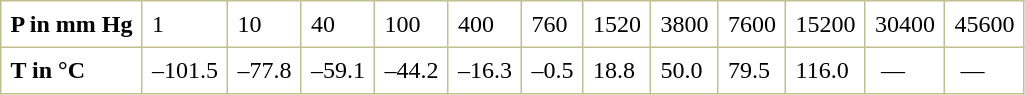<table border="1" cellspacing="0" cellpadding="6" style="margin: 0 0 0 0.5em; background: white; border-collapse: collapse; border-color: #C0C090;">
<tr>
<td><strong>P in mm Hg</strong></td>
<td>1</td>
<td>10</td>
<td>40</td>
<td>100</td>
<td>400</td>
<td>760</td>
<td>1520</td>
<td>3800</td>
<td>7600</td>
<td>15200</td>
<td>30400</td>
<td>45600</td>
</tr>
<tr>
<td><strong>T in °C</strong></td>
<td>–101.5</td>
<td>–77.8</td>
<td>–59.1</td>
<td>–44.2</td>
<td>–16.3</td>
<td>–0.5</td>
<td>18.8</td>
<td>50.0</td>
<td>79.5</td>
<td>116.0</td>
<td> —</td>
<td> —</td>
</tr>
</table>
